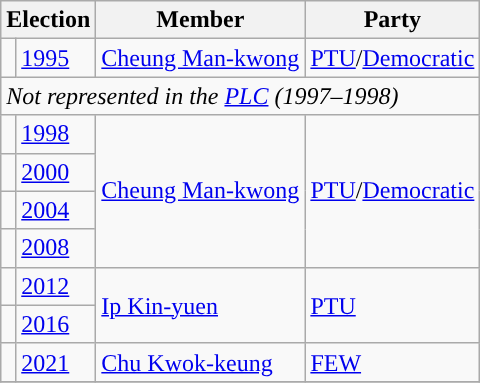<table class="wikitable">
<tr>
<th colspan="2">Election</th>
<th>Member</th>
<th>Party</th>
</tr>
<tr>
<td style="background-color: "></td>
<td><a href='#'>1995</a></td>
<td><a href='#'>Cheung Man-kwong</a></td>
<td><a href='#'>PTU</a>/<a href='#'>Democratic</a></td>
</tr>
<tr>
<td colspan="4"><em>Not represented in the <a href='#'>PLC</a> (1997–1998)</em></td>
</tr>
<tr>
<td style="background-color: "></td>
<td><a href='#'>1998</a></td>
<td rowspan=4><a href='#'>Cheung Man-kwong</a></td>
<td rowspan=4><a href='#'>PTU</a>/<a href='#'>Democratic</a></td>
</tr>
<tr>
<td style="background-color: "></td>
<td><a href='#'>2000</a></td>
</tr>
<tr>
<td style="background-color: "></td>
<td><a href='#'>2004</a></td>
</tr>
<tr>
<td style="background-color: "></td>
<td><a href='#'>2008</a></td>
</tr>
<tr>
<td style="background-color: "></td>
<td><a href='#'>2012</a></td>
<td rowspan=2><a href='#'>Ip Kin-yuen</a></td>
<td rowspan=2><a href='#'>PTU</a></td>
</tr>
<tr>
<td style="background-color: "></td>
<td><a href='#'>2016</a></td>
</tr>
<tr>
<td style="background-color: "></td>
<td><a href='#'>2021</a></td>
<td><a href='#'>Chu Kwok-keung</a></td>
<td><a href='#'>FEW</a></td>
</tr>
<tr>
</tr>
</table>
